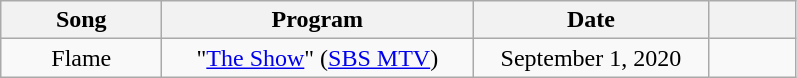<table class="wikitable" style="text-align:center;">
<tr>
<th style="width:100px;">Song</th>
<th style="width:200px;">Program</th>
<th style="width:150px;">Date</th>
<th style="width:50px;"></th>
</tr>
<tr>
<td>Flame</td>
<td>"<a href='#'>The Show</a>" (<a href='#'>SBS MTV</a>)</td>
<td>September 1, 2020</td>
<td></td>
</tr>
</table>
